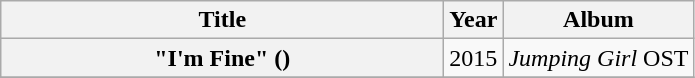<table class="wikitable plainrowheaders" style="text-align:center;">
<tr>
<th scope="col" style="width:18em;">Title</th>
<th scope="col">Year</th>
<th scope="col">Album</th>
</tr>
<tr>
<th scope="row">"I'm Fine" ()</th>
<td>2015</td>
<td><em>Jumping Girl</em> OST</td>
</tr>
<tr>
</tr>
</table>
